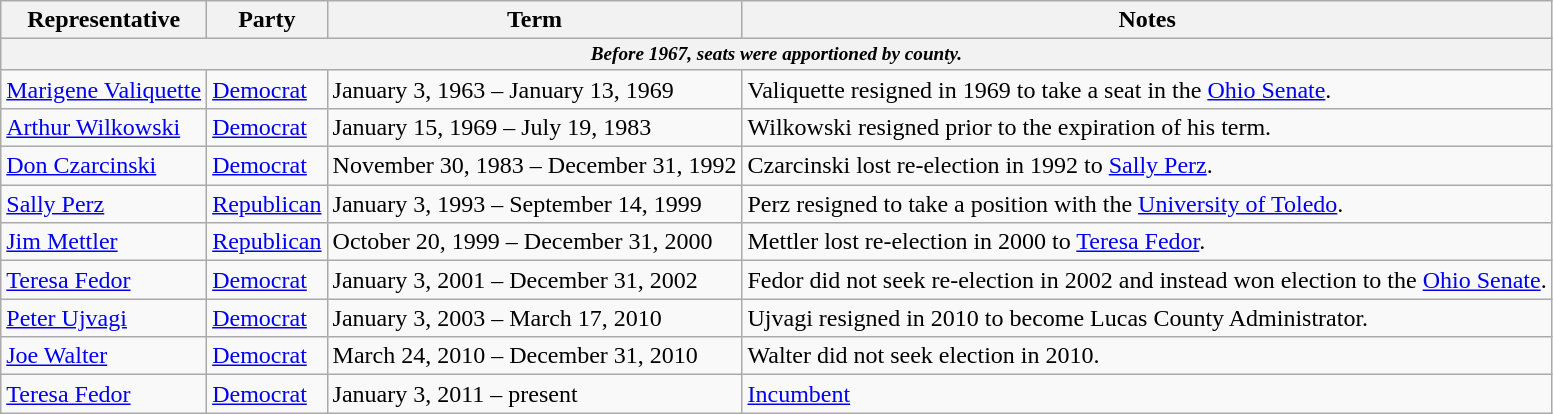<table class=wikitable>
<tr valign=bottom>
<th>Representative</th>
<th>Party</th>
<th>Term</th>
<th>Notes</th>
</tr>
<tr>
<th colspan=5 style="font-size: 80%;"><em>Before 1967, seats were apportioned by county.</em></th>
</tr>
<tr>
<td><a href='#'>Marigene Valiquette</a></td>
<td><a href='#'>Democrat</a></td>
<td>January 3, 1963 – January 13, 1969</td>
<td>Valiquette resigned in 1969 to take a seat in the <a href='#'>Ohio Senate</a>.</td>
</tr>
<tr>
<td><a href='#'>Arthur Wilkowski</a></td>
<td><a href='#'>Democrat</a></td>
<td>January 15, 1969 – July 19, 1983</td>
<td>Wilkowski resigned prior to the expiration of his term.</td>
</tr>
<tr>
<td><a href='#'>Don Czarcinski</a></td>
<td><a href='#'>Democrat</a></td>
<td>November 30, 1983 – December 31, 1992</td>
<td>Czarcinski lost re-election in 1992 to <a href='#'>Sally Perz</a>.</td>
</tr>
<tr>
<td><a href='#'>Sally Perz</a></td>
<td><a href='#'>Republican</a></td>
<td>January 3, 1993 – September 14, 1999</td>
<td>Perz resigned to take a position with the <a href='#'>University of Toledo</a>.</td>
</tr>
<tr>
<td><a href='#'>Jim Mettler</a></td>
<td><a href='#'>Republican</a></td>
<td>October 20, 1999 – December 31, 2000</td>
<td>Mettler lost re-election in 2000 to <a href='#'>Teresa Fedor</a>.</td>
</tr>
<tr>
<td><a href='#'>Teresa Fedor</a></td>
<td><a href='#'>Democrat</a></td>
<td>January 3, 2001 – December 31, 2002</td>
<td>Fedor did not seek re-election in 2002 and instead won election to the <a href='#'>Ohio Senate</a>.</td>
</tr>
<tr>
<td><a href='#'>Peter Ujvagi</a></td>
<td><a href='#'>Democrat</a></td>
<td>January 3, 2003 – March 17, 2010</td>
<td>Ujvagi resigned in 2010 to become Lucas County Administrator.</td>
</tr>
<tr>
<td><a href='#'>Joe Walter</a></td>
<td><a href='#'>Democrat</a></td>
<td>March 24, 2010 – December 31, 2010</td>
<td>Walter did not seek election in 2010.</td>
</tr>
<tr>
<td><a href='#'>Teresa Fedor</a></td>
<td><a href='#'>Democrat</a></td>
<td>January 3, 2011 – present</td>
<td><a href='#'>Incumbent</a></td>
</tr>
</table>
